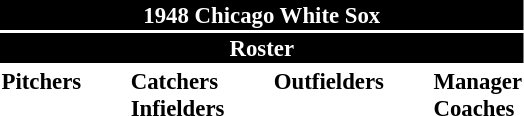<table class="toccolours" style="font-size: 95%;">
<tr>
<th colspan="10" style="background-color: black; color: white; text-align: center;">1948 Chicago White Sox</th>
</tr>
<tr>
<td colspan="10" style="background-color: black; color: white; text-align: center;"><strong>Roster</strong></td>
</tr>
<tr>
<td valign="top"><strong>Pitchers</strong><br>














</td>
<td width="25px"></td>
<td valign="top"><strong>Catchers</strong><br>


<strong>Infielders</strong>






</td>
<td width="25px"></td>
<td valign="top"><strong>Outfielders</strong><br>






</td>
<td width="25px"></td>
<td valign="top"><strong>Manager</strong><br>
<strong>Coaches</strong>


</td>
</tr>
</table>
